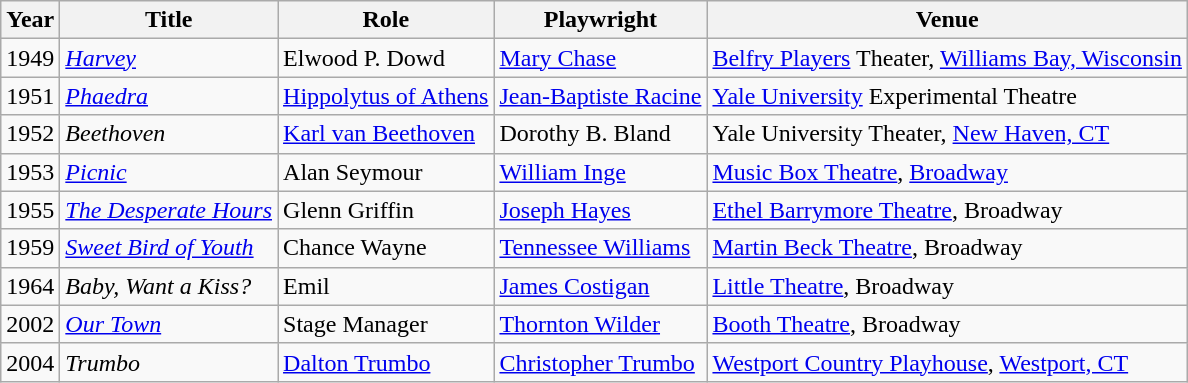<table class="wikitable sortable">
<tr>
<th>Year</th>
<th>Title</th>
<th>Role</th>
<th>Playwright</th>
<th>Venue</th>
</tr>
<tr>
<td>1949</td>
<td><em><a href='#'>Harvey</a></em></td>
<td>Elwood P. Dowd</td>
<td><a href='#'>Mary Chase</a></td>
<td><a href='#'>Belfry Players</a> Theater, <a href='#'>Williams Bay, Wisconsin</a></td>
</tr>
<tr>
<td>1951</td>
<td><em><a href='#'>Phaedra</a></em></td>
<td><a href='#'>Hippolytus of Athens</a></td>
<td><a href='#'>Jean-Baptiste Racine</a></td>
<td><a href='#'>Yale University</a> Experimental Theatre</td>
</tr>
<tr>
<td>1952</td>
<td><em>Beethoven</em></td>
<td><a href='#'>Karl van Beethoven</a></td>
<td>Dorothy B. Bland</td>
<td>Yale University Theater, <a href='#'>New Haven, CT</a></td>
</tr>
<tr>
<td>1953</td>
<td><em><a href='#'>Picnic</a></em></td>
<td>Alan Seymour</td>
<td><a href='#'>William Inge</a></td>
<td><a href='#'>Music Box Theatre</a>, <a href='#'>Broadway</a></td>
</tr>
<tr>
<td>1955</td>
<td data-sort-value="Desperate Hours, The"><em><a href='#'>The Desperate Hours</a></em></td>
<td>Glenn Griffin</td>
<td><a href='#'>Joseph Hayes</a></td>
<td><a href='#'>Ethel Barrymore Theatre</a>, Broadway</td>
</tr>
<tr>
<td>1959</td>
<td><em><a href='#'>Sweet Bird of Youth</a></em></td>
<td>Chance Wayne</td>
<td><a href='#'>Tennessee Williams</a></td>
<td><a href='#'>Martin Beck Theatre</a>, Broadway</td>
</tr>
<tr>
<td>1964</td>
<td><em>Baby, Want a Kiss?</em></td>
<td>Emil</td>
<td><a href='#'>James Costigan</a></td>
<td><a href='#'>Little Theatre</a>, Broadway</td>
</tr>
<tr>
<td>2002</td>
<td><em><a href='#'>Our Town</a></em></td>
<td>Stage Manager</td>
<td><a href='#'>Thornton Wilder</a></td>
<td><a href='#'>Booth Theatre</a>, Broadway</td>
</tr>
<tr>
<td>2004</td>
<td><em>Trumbo</em></td>
<td><a href='#'>Dalton Trumbo</a></td>
<td><a href='#'>Christopher Trumbo</a></td>
<td><a href='#'>Westport Country Playhouse</a>, <a href='#'>Westport, CT</a></td>
</tr>
</table>
